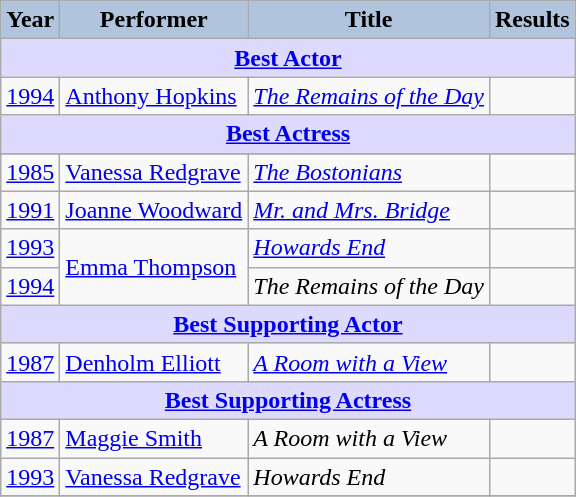<table class="wikitable">
<tr>
<th style="background-color:#b0c4de;">Year</th>
<th style="background-color:#b0c4de;">Performer</th>
<th style="background-color:#b0c4de;">Title</th>
<th style="background-color:#b0c4de;">Results</th>
</tr>
<tr>
<td colspan="4" style="background-color:#dedafe; text-align:center;"><strong><a href='#'>Best Actor</a></strong></td>
</tr>
<tr>
<td><a href='#'>1994</a></td>
<td><a href='#'>Anthony Hopkins</a></td>
<td><a href='#'><em>The Remains of the Day</em></a></td>
<td></td>
</tr>
<tr>
<td colspan="4" style="background-color:#dedafe; text-align:center;"><strong><a href='#'>Best Actress</a></strong></td>
</tr>
<tr>
</tr>
<tr>
<td><a href='#'>1985</a></td>
<td><a href='#'>Vanessa Redgrave</a></td>
<td><em><a href='#'>The Bostonians</a></em></td>
<td></td>
</tr>
<tr>
<td><a href='#'>1991</a></td>
<td><a href='#'>Joanne Woodward</a></td>
<td><em><a href='#'>Mr. and Mrs. Bridge</a></em></td>
<td></td>
</tr>
<tr>
<td><a href='#'>1993</a></td>
<td rowspan="2"><a href='#'>Emma Thompson</a></td>
<td><a href='#'><em>Howards End</em></a></td>
<td></td>
</tr>
<tr>
<td><a href='#'>1994</a></td>
<td><em>The Remains of the Day</em></td>
<td></td>
</tr>
<tr>
<td colspan="4" style="background-color:#dedafe; text-align:center;"><strong><a href='#'>Best Supporting Actor</a></strong></td>
</tr>
<tr>
<td><a href='#'>1987</a></td>
<td><a href='#'>Denholm Elliott</a></td>
<td><em><a href='#'>A Room with a View</a></em></td>
<td></td>
</tr>
<tr>
<td colspan="4" style="background-color:#dedafe; Text-align:center;"><strong><a href='#'>Best Supporting Actress</a></strong></td>
</tr>
<tr>
<td><a href='#'>1987</a></td>
<td><a href='#'>Maggie Smith</a></td>
<td><em>A Room with a View</em></td>
<td></td>
</tr>
<tr>
<td><a href='#'>1993</a></td>
<td><a href='#'>Vanessa Redgrave</a></td>
<td><em>Howards End</em></td>
<td></td>
</tr>
<tr>
</tr>
</table>
